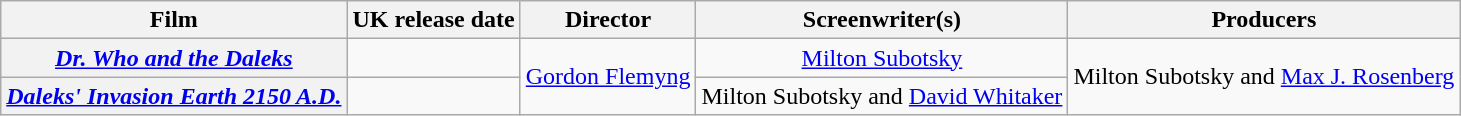<table class="wikitable plainrowheaders" style="text-align:center;">
<tr>
<th>Film</th>
<th>UK release date</th>
<th>Director</th>
<th>Screenwriter(s)</th>
<th>Producers</th>
</tr>
<tr>
<th scope="row"><em><a href='#'>Dr. Who and the Daleks</a></em></th>
<td style="text-align:left"></td>
<td rowspan="2"><a href='#'>Gordon Flemyng</a></td>
<td><a href='#'>Milton Subotsky</a></td>
<td rowspan="2">Milton Subotsky and <a href='#'>Max J. Rosenberg</a></td>
</tr>
<tr>
<th scope="row"><em><a href='#'>Daleks' Invasion Earth 2150 A.D.</a></em></th>
<td style="text-align:left"></td>
<td>Milton Subotsky and <a href='#'>David Whitaker</a></td>
</tr>
</table>
